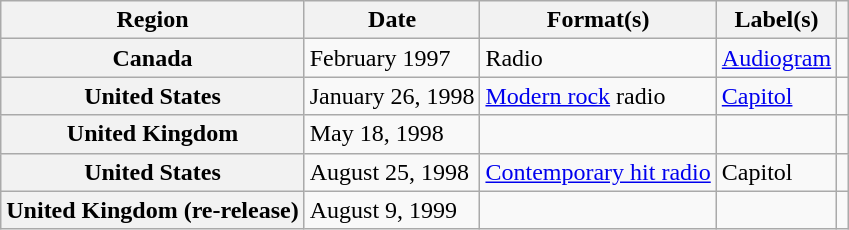<table class="wikitable plainrowheaders">
<tr>
<th scope="col">Region</th>
<th scope="col">Date</th>
<th scope="col">Format(s)</th>
<th scope="col">Label(s)</th>
<th scope="col"></th>
</tr>
<tr>
<th scope="row">Canada</th>
<td>February 1997</td>
<td>Radio</td>
<td><a href='#'>Audiogram</a></td>
<td></td>
</tr>
<tr>
<th scope="row">United States</th>
<td>January 26, 1998</td>
<td><a href='#'>Modern rock</a> radio</td>
<td><a href='#'>Capitol</a></td>
<td></td>
</tr>
<tr>
<th scope="row">United Kingdom</th>
<td>May 18, 1998</td>
<td></td>
<td></td>
<td></td>
</tr>
<tr>
<th scope="row">United States</th>
<td>August 25, 1998</td>
<td><a href='#'>Contemporary hit radio</a></td>
<td>Capitol</td>
<td></td>
</tr>
<tr>
<th scope="row">United Kingdom (re-release)</th>
<td>August 9, 1999</td>
<td></td>
<td></td>
<td></td>
</tr>
</table>
